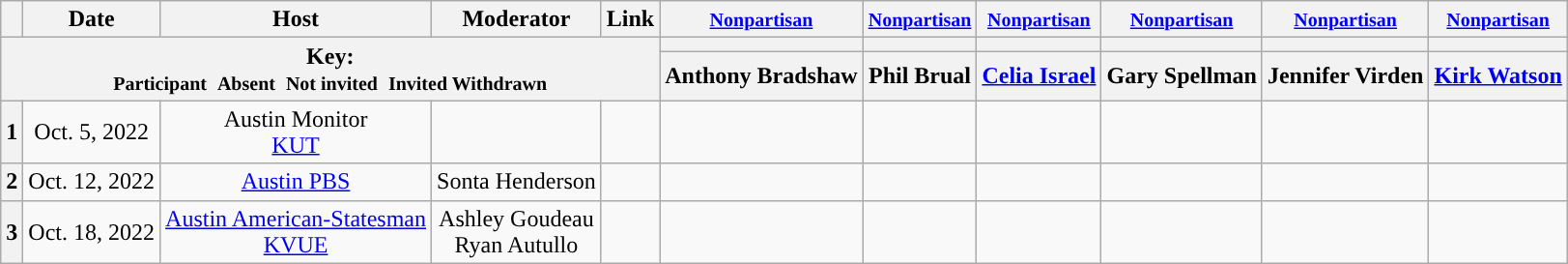<table class="wikitable" style="text-align:center;">
<tr>
<th scope="col"></th>
<th scope="col">Date</th>
<th scope="col">Host</th>
<th scope="col">Moderator</th>
<th scope="col">Link</th>
<th scope="col"><small><a href='#'>Nonpartisan</a></small></th>
<th scope="col"><small><a href='#'>Nonpartisan</a></small></th>
<th scope="col"><small><a href='#'>Nonpartisan</a></small></th>
<th scope="col"><small><a href='#'>Nonpartisan</a></small></th>
<th scope="col"><small><a href='#'>Nonpartisan</a></small></th>
<th scope="col"><small><a href='#'>Nonpartisan</a></small></th>
</tr>
<tr>
<th colspan="5" rowspan="2">Key:<br> <small>Participant </small>  <small>Absent </small>  <small>Not invited </small>  <small>Invited  Withdrawn</small></th>
<th scope="col" style="background:"></th>
<th scope="col" style="background:"></th>
<th scope="col" style="background:"></th>
<th scope="col" style="background:"></th>
<th scope="col" style="background:"></th>
<th scope="col" style="background:"></th>
</tr>
<tr>
<th scope="col">Anthony Bradshaw</th>
<th scope="col">Phil Brual</th>
<th scope="col"><a href='#'>Celia Israel</a></th>
<th scope="col">Gary Spellman</th>
<th scope="col">Jennifer Virden</th>
<th scope="col"><a href='#'>Kirk Watson</a></th>
</tr>
<tr>
<th>1</th>
<td style="white-space:nowrap;">Oct. 5, 2022</td>
<td style="white-space:nowrap;">Austin Monitor<br><a href='#'>KUT</a></td>
<td style="white-space:nowrap;"></td>
<td style="white-space:nowrap;"></td>
<td></td>
<td></td>
<td></td>
<td></td>
<td></td>
<td></td>
</tr>
<tr>
<th>2</th>
<td style="white-space:nowrap;">Oct. 12, 2022</td>
<td style="white-space:nowrap;"><a href='#'>Austin PBS</a></td>
<td style="white-space:nowrap;">Sonta Henderson</td>
<td style="white-space:nowrap;"></td>
<td></td>
<td></td>
<td></td>
<td></td>
<td></td>
<td></td>
</tr>
<tr>
<th>3</th>
<td style="white-space:nowrap;">Oct. 18, 2022</td>
<td style="white-space:nowrap;"><a href='#'>Austin American-Statesman</a><br><a href='#'>KVUE</a></td>
<td style="white-space:nowrap;">Ashley Goudeau<br>Ryan Autullo</td>
<td style="white-space:nowrap;"></td>
<td></td>
<td></td>
<td></td>
<td></td>
<td></td>
<td></td>
</tr>
</table>
